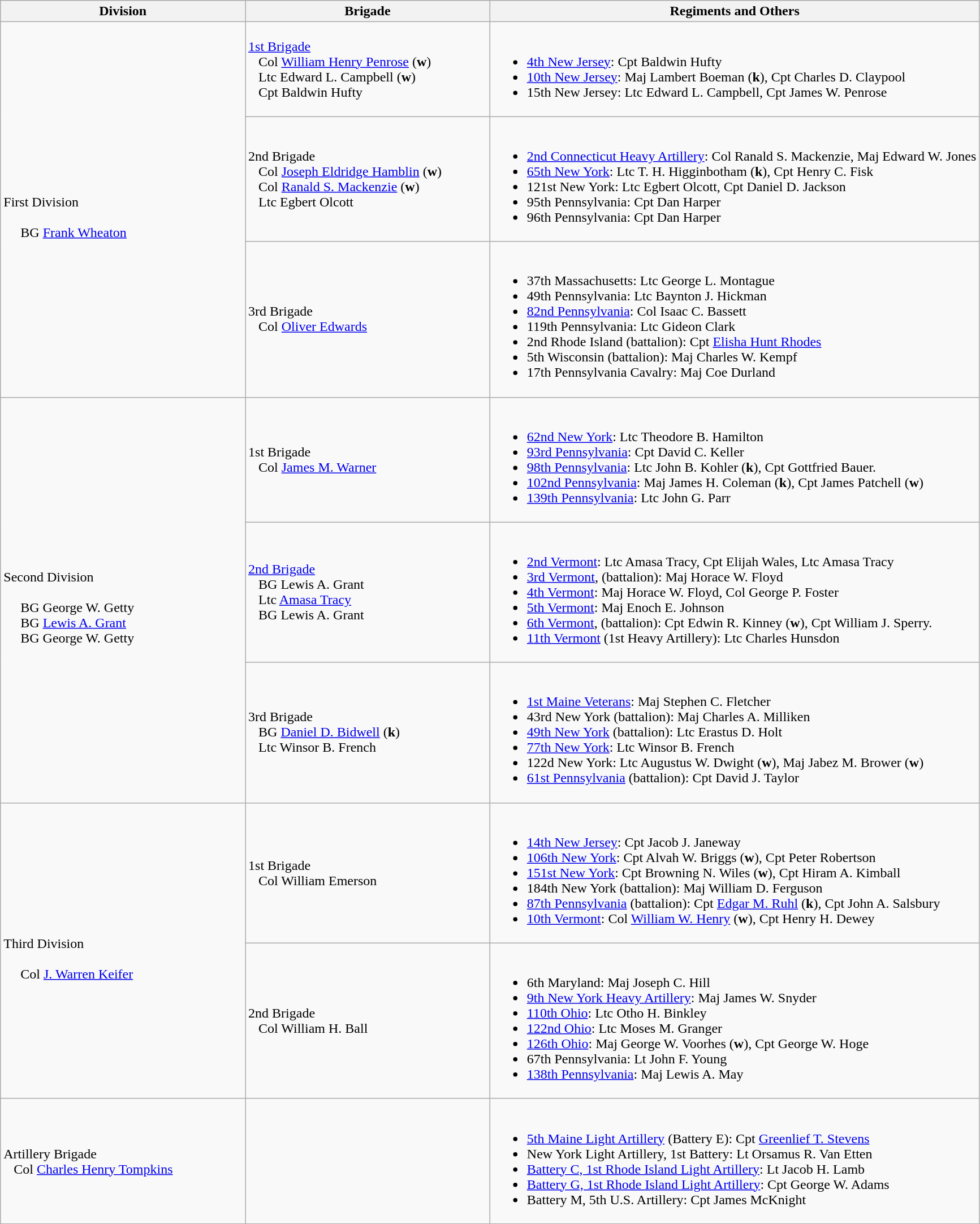<table class="wikitable">
<tr>
<th width=25%>Division</th>
<th width=25%>Brigade</th>
<th>Regiments and Others</th>
</tr>
<tr>
<td rowspan=3><br>First Division<br><br>    
BG <a href='#'>Frank Wheaton</a></td>
<td><a href='#'>1st Brigade</a><br>  
Col <a href='#'>William Henry Penrose</a> (<strong>w</strong>)
<br>  
Ltc Edward L. Campbell (<strong>w</strong>)
<br>  
Cpt Baldwin Hufty</td>
<td><br><ul><li><a href='#'>4th New Jersey</a>: Cpt Baldwin Hufty</li><li><a href='#'>10th New Jersey</a>: Maj Lambert Boeman (<strong>k</strong>), Cpt Charles D. Claypool</li><li>15th New Jersey: Ltc Edward L. Campbell, Cpt James W. Penrose</li></ul></td>
</tr>
<tr>
<td>2nd Brigade<br>  
Col <a href='#'>Joseph Eldridge Hamblin</a> (<strong>w</strong>)
<br>  
Col <a href='#'>Ranald S. Mackenzie</a> (<strong>w</strong>)
<br>  
Ltc Egbert Olcott</td>
<td><br><ul><li><a href='#'>2nd Connecticut Heavy Artillery</a>: Col Ranald S. Mackenzie, Maj Edward W. Jones</li><li><a href='#'>65th New York</a>: Ltc T. H. Higginbotham (<strong>k</strong>), Cpt Henry C. Fisk</li><li>121st New York: Ltc Egbert Olcott, Cpt Daniel D. Jackson</li><li>95th Pennsylvania: Cpt Dan Harper</li><li>96th Pennsylvania: Cpt Dan Harper</li></ul></td>
</tr>
<tr>
<td>3rd Brigade<br>  
Col <a href='#'>Oliver Edwards</a></td>
<td><br><ul><li>37th Massachusetts: Ltc George L. Montague</li><li>49th Pennsylvania: Ltc Baynton J. Hickman</li><li><a href='#'>82nd Pennsylvania</a>: Col Isaac C. Bassett</li><li>119th Pennsylvania: Ltc Gideon Clark</li><li>2nd Rhode Island (battalion): Cpt <a href='#'>Elisha Hunt Rhodes</a></li><li>5th Wisconsin (battalion): Maj Charles W. Kempf</li><li>17th Pennsylvania Cavalry: Maj Coe Durland</li></ul></td>
</tr>
<tr>
<td rowspan=3><br>Second Division<br><br>    
BG George W. Getty
<br>    
BG <a href='#'>Lewis A. Grant</a>
<br>    
BG George W. Getty</td>
<td>1st Brigade<br>  
Col <a href='#'>James M. Warner</a></td>
<td><br><ul><li><a href='#'>62nd New York</a>: Ltc Theodore B. Hamilton</li><li><a href='#'>93rd Pennsylvania</a>: Cpt David C. Keller</li><li><a href='#'>98th Pennsylvania</a>: Ltc John B. Kohler (<strong>k</strong>), Cpt Gottfried Bauer.</li><li><a href='#'>102nd Pennsylvania</a>: Maj James H. Coleman (<strong>k</strong>), Cpt James Patchell (<strong>w</strong>)</li><li><a href='#'>139th Pennsylvania</a>: Ltc John G. Parr</li></ul></td>
</tr>
<tr>
<td><a href='#'>2nd Brigade</a><br>  
BG Lewis A. Grant
<br>  
Ltc <a href='#'>Amasa Tracy</a>
<br>  
BG Lewis A. Grant</td>
<td><br><ul><li><a href='#'>2nd Vermont</a>: Ltc Amasa Tracy, Cpt Elijah Wales, Ltc Amasa Tracy</li><li><a href='#'>3rd Vermont</a>, (battalion): Maj Horace W. Floyd</li><li><a href='#'>4th Vermont</a>: Maj Horace W. Floyd, Col George P. Foster</li><li><a href='#'>5th Vermont</a>: Maj Enoch E. Johnson</li><li><a href='#'>6th Vermont</a>, (battalion): Cpt Edwin R. Kinney (<strong>w</strong>), Cpt William J. Sperry.</li><li><a href='#'>11th Vermont</a> (1st Heavy Artillery): Ltc Charles Hunsdon</li></ul></td>
</tr>
<tr>
<td>3rd Brigade<br>  
BG <a href='#'>Daniel D. Bidwell</a> (<strong>k</strong>)
<br>  
Ltc Winsor B. French</td>
<td><br><ul><li><a href='#'>1st Maine Veterans</a>: Maj Stephen C. Fletcher</li><li>43rd New York (battalion): Maj Charles A. Milliken</li><li><a href='#'>49th New York</a> (battalion): Ltc Erastus D. Holt</li><li><a href='#'>77th New York</a>: Ltc Winsor B. French</li><li>122d New York: Ltc Augustus W. Dwight (<strong>w</strong>), Maj Jabez M. Brower (<strong>w</strong>)</li><li><a href='#'>61st Pennsylvania</a> (battalion): Cpt David J. Taylor</li></ul></td>
</tr>
<tr>
<td rowspan=2><br>Third Division<br><br>    
Col <a href='#'>J. Warren Keifer</a></td>
<td>1st Brigade<br>  
Col William Emerson</td>
<td><br><ul><li><a href='#'>14th New Jersey</a>: Cpt Jacob J. Janeway</li><li><a href='#'>106th New York</a>: Cpt Alvah W. Briggs (<strong>w</strong>), Cpt Peter Robertson</li><li><a href='#'>151st New York</a>: Cpt Browning N. Wiles (<strong>w</strong>), Cpt Hiram A. Kimball</li><li>184th New York (battalion): Maj William D. Ferguson</li><li><a href='#'>87th Pennsylvania</a> (battalion): Cpt <a href='#'>Edgar M. Ruhl</a> (<strong>k</strong>), Cpt John A. Salsbury</li><li><a href='#'>10th Vermont</a>: Col <a href='#'>William W. Henry</a> (<strong>w</strong>), Cpt Henry H. Dewey</li></ul></td>
</tr>
<tr>
<td>2nd Brigade<br>  
Col William H. Ball</td>
<td><br><ul><li>6th Maryland: Maj Joseph C. Hill</li><li><a href='#'>9th New York Heavy Artillery</a>: Maj James W. Snyder</li><li><a href='#'>110th Ohio</a>: Ltc Otho H. Binkley</li><li><a href='#'>122nd Ohio</a>: Ltc Moses M. Granger</li><li><a href='#'>126th Ohio</a>: Maj George W. Voorhes (<strong>w</strong>), Cpt George W. Hoge</li><li>67th Pennsylvania: Lt John F. Young</li><li><a href='#'>138th Pennsylvania</a>: Maj Lewis A. May</li></ul></td>
</tr>
<tr>
<td>Artillery Brigade<br>  
Col <a href='#'>Charles Henry Tompkins</a></td>
<td></td>
<td><br><ul><li><a href='#'>5th Maine Light Artillery</a> (Battery E): Cpt <a href='#'>Greenlief T. Stevens</a></li><li>New York Light Artillery, 1st Battery: Lt Orsamus R. Van Etten</li><li><a href='#'>Battery C, 1st Rhode Island Light Artillery</a>: Lt Jacob H. Lamb</li><li><a href='#'>Battery G, 1st Rhode Island Light Artillery</a>: Cpt George W. Adams</li><li>Battery M, 5th U.S. Artillery: Cpt James McKnight</li></ul></td>
</tr>
</table>
